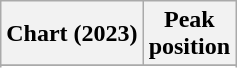<table class="wikitable sortable plainrowheaders" style="text-align:center;">
<tr>
<th scope="col">Chart (2023)</th>
<th scope="col">Peak<br>position</th>
</tr>
<tr>
</tr>
<tr>
</tr>
<tr>
</tr>
<tr>
</tr>
<tr>
</tr>
<tr>
</tr>
<tr>
</tr>
<tr>
</tr>
<tr>
</tr>
</table>
